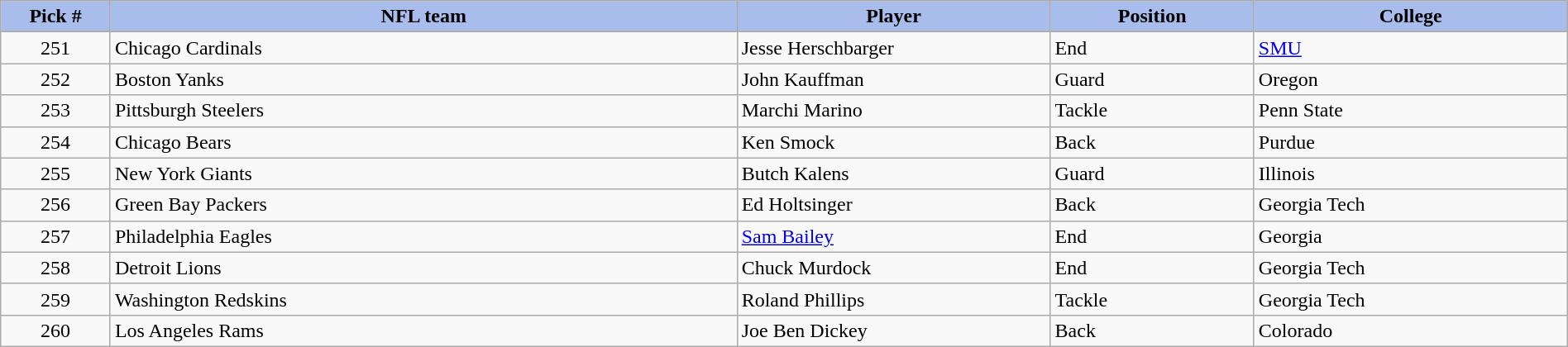<table class="wikitable sortable sortable" style="width: 100%">
<tr>
<th style="background:#A8BDEC;" width=7%>Pick #</th>
<th width=40% style="background:#A8BDEC;">NFL team</th>
<th width=20% style="background:#A8BDEC;">Player</th>
<th width=13% style="background:#A8BDEC;">Position</th>
<th style="background:#A8BDEC;">College</th>
</tr>
<tr>
<td align=center>251</td>
<td>Chicago Cardinals</td>
<td>Jesse Herschbarger</td>
<td>End</td>
<td><a href='#'>SMU</a></td>
</tr>
<tr>
<td align=center>252</td>
<td>Boston Yanks</td>
<td>John Kauffman</td>
<td>Guard</td>
<td>Oregon</td>
</tr>
<tr>
<td align=center>253</td>
<td>Pittsburgh Steelers</td>
<td>Marchi Marino</td>
<td>Tackle</td>
<td>Penn State</td>
</tr>
<tr>
<td align=center>254</td>
<td>Chicago Bears</td>
<td>Ken Smock</td>
<td>Back</td>
<td>Purdue</td>
</tr>
<tr>
<td align=center>255</td>
<td>New York Giants</td>
<td>Butch Kalens</td>
<td>Guard</td>
<td>Illinois</td>
</tr>
<tr>
<td align=center>256</td>
<td>Green Bay Packers</td>
<td>Ed Holtsinger</td>
<td>Back</td>
<td>Georgia Tech</td>
</tr>
<tr>
<td align=center>257</td>
<td>Philadelphia Eagles</td>
<td><a href='#'>Sam Bailey</a></td>
<td>End</td>
<td>Georgia</td>
</tr>
<tr>
<td align=center>258</td>
<td>Detroit Lions</td>
<td>Chuck Murdock</td>
<td>End</td>
<td>Georgia Tech</td>
</tr>
<tr>
<td align=center>259</td>
<td>Washington Redskins</td>
<td>Roland Phillips</td>
<td>Tackle</td>
<td>Georgia Tech</td>
</tr>
<tr>
<td align=center>260</td>
<td>Los Angeles Rams</td>
<td>Joe Ben Dickey</td>
<td>Back</td>
<td>Colorado</td>
</tr>
</table>
